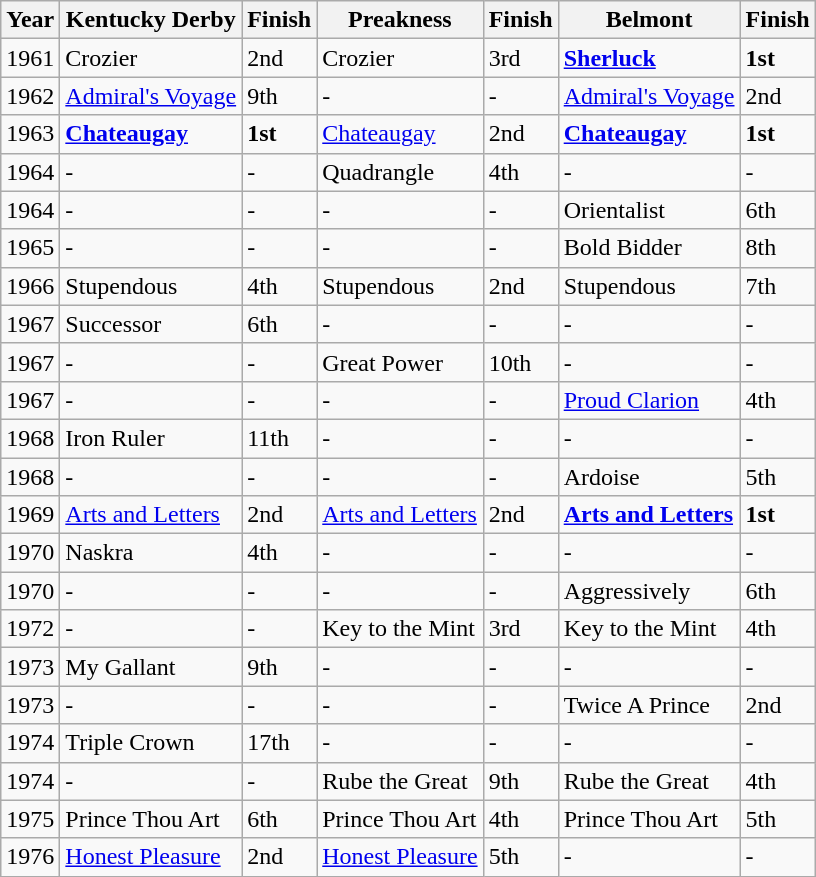<table class="wikitable">
<tr>
<th>Year</th>
<th>Kentucky Derby</th>
<th>Finish</th>
<th>Preakness</th>
<th>Finish</th>
<th>Belmont</th>
<th>Finish</th>
</tr>
<tr>
<td>1961</td>
<td>Crozier</td>
<td>2nd</td>
<td>Crozier</td>
<td>3rd</td>
<td><strong><a href='#'>Sherluck</a></strong></td>
<td><strong>1st</strong></td>
</tr>
<tr>
<td>1962</td>
<td><a href='#'>Admiral's Voyage</a></td>
<td>9th</td>
<td>-</td>
<td>-</td>
<td><a href='#'>Admiral's Voyage</a></td>
<td>2nd</td>
</tr>
<tr>
<td>1963</td>
<td><strong><a href='#'>Chateaugay</a></strong></td>
<td><strong>1st</strong></td>
<td><a href='#'>Chateaugay</a></td>
<td>2nd</td>
<td><strong><a href='#'>Chateaugay</a></strong></td>
<td><strong>1st</strong></td>
</tr>
<tr>
<td>1964</td>
<td>-</td>
<td>-</td>
<td>Quadrangle</td>
<td>4th</td>
<td>-</td>
<td>-</td>
</tr>
<tr>
<td>1964</td>
<td>-</td>
<td>-</td>
<td>-</td>
<td>-</td>
<td>Orientalist</td>
<td>6th</td>
</tr>
<tr>
<td>1965</td>
<td>-</td>
<td>-</td>
<td>-</td>
<td>-</td>
<td>Bold Bidder</td>
<td>8th</td>
</tr>
<tr>
<td>1966</td>
<td>Stupendous</td>
<td>4th</td>
<td>Stupendous</td>
<td>2nd</td>
<td>Stupendous</td>
<td>7th</td>
</tr>
<tr>
<td>1967</td>
<td>Successor</td>
<td>6th</td>
<td>-</td>
<td>-</td>
<td>-</td>
<td>-</td>
</tr>
<tr>
<td>1967</td>
<td>-</td>
<td>-</td>
<td>Great Power</td>
<td>10th</td>
<td>-</td>
<td>-</td>
</tr>
<tr>
<td>1967</td>
<td>-</td>
<td>-</td>
<td>-</td>
<td>-</td>
<td><a href='#'>Proud Clarion</a></td>
<td>4th</td>
</tr>
<tr>
<td>1968</td>
<td>Iron Ruler</td>
<td>11th</td>
<td>-</td>
<td>-</td>
<td>-</td>
<td>-</td>
</tr>
<tr>
<td>1968</td>
<td>-</td>
<td>-</td>
<td>-</td>
<td>-</td>
<td>Ardoise</td>
<td>5th</td>
</tr>
<tr>
<td>1969</td>
<td><a href='#'>Arts and Letters</a></td>
<td>2nd</td>
<td><a href='#'>Arts and Letters</a></td>
<td>2nd</td>
<td><strong><a href='#'>Arts and Letters</a></strong></td>
<td><strong>1st</strong></td>
</tr>
<tr>
<td>1970</td>
<td>Naskra</td>
<td>4th</td>
<td>-</td>
<td>-</td>
<td>-</td>
<td>-</td>
</tr>
<tr>
<td>1970</td>
<td>-</td>
<td>-</td>
<td>-</td>
<td>-</td>
<td>Aggressively</td>
<td>6th</td>
</tr>
<tr>
<td>1972</td>
<td>-</td>
<td>-</td>
<td>Key to the Mint</td>
<td>3rd</td>
<td>Key to the Mint</td>
<td>4th</td>
</tr>
<tr>
<td>1973</td>
<td>My Gallant</td>
<td>9th</td>
<td>-</td>
<td>-</td>
<td>-</td>
<td>-</td>
</tr>
<tr>
<td>1973</td>
<td>-</td>
<td>-</td>
<td>-</td>
<td>-</td>
<td>Twice A Prince</td>
<td>2nd</td>
</tr>
<tr>
<td>1974</td>
<td>Triple Crown</td>
<td>17th</td>
<td>-</td>
<td>-</td>
<td>-</td>
<td>-</td>
</tr>
<tr>
<td>1974</td>
<td>-</td>
<td>-</td>
<td>Rube the Great</td>
<td>9th</td>
<td>Rube the Great</td>
<td>4th</td>
</tr>
<tr>
<td>1975</td>
<td>Prince Thou Art</td>
<td>6th</td>
<td>Prince Thou Art</td>
<td>4th</td>
<td>Prince Thou Art</td>
<td>5th</td>
</tr>
<tr>
<td>1976</td>
<td><a href='#'>Honest Pleasure</a></td>
<td>2nd</td>
<td><a href='#'>Honest Pleasure</a></td>
<td>5th</td>
<td>-</td>
<td>-</td>
</tr>
</table>
